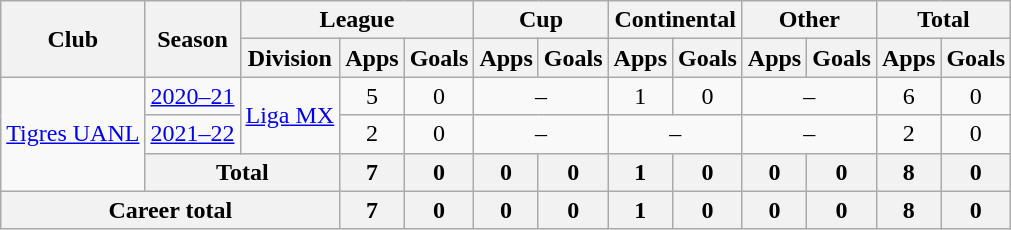<table class="wikitable" style="text-align: center">
<tr>
<th rowspan="2">Club</th>
<th rowspan="2">Season</th>
<th colspan="3">League</th>
<th colspan="2">Cup</th>
<th colspan="2">Continental</th>
<th colspan="2">Other</th>
<th colspan="2">Total</th>
</tr>
<tr>
<th>Division</th>
<th>Apps</th>
<th>Goals</th>
<th>Apps</th>
<th>Goals</th>
<th>Apps</th>
<th>Goals</th>
<th>Apps</th>
<th>Goals</th>
<th>Apps</th>
<th>Goals</th>
</tr>
<tr>
<td rowspan="3"><a href='#'>Tigres UANL</a></td>
<td><a href='#'>2020–21</a></td>
<td rowspan="2"><a href='#'>Liga MX</a></td>
<td>5</td>
<td>0</td>
<td colspan="2">–</td>
<td>1</td>
<td>0</td>
<td colspan="2">–</td>
<td>6</td>
<td>0</td>
</tr>
<tr>
<td><a href='#'>2021–22</a></td>
<td>2</td>
<td>0</td>
<td colspan="2">–</td>
<td colspan="2">–</td>
<td colspan="2">–</td>
<td>2</td>
<td>0</td>
</tr>
<tr>
<th colspan="2">Total</th>
<th>7</th>
<th>0</th>
<th>0</th>
<th>0</th>
<th>1</th>
<th>0</th>
<th>0</th>
<th>0</th>
<th>8</th>
<th>0</th>
</tr>
<tr>
<th colspan=3>Career total</th>
<th>7</th>
<th>0</th>
<th>0</th>
<th>0</th>
<th>1</th>
<th>0</th>
<th>0</th>
<th>0</th>
<th>8</th>
<th>0</th>
</tr>
</table>
